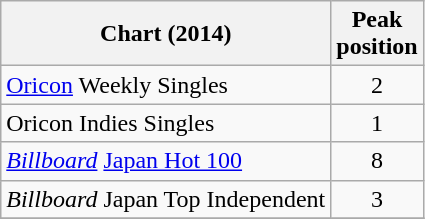<table class="wikitable sortable">
<tr>
<th>Chart (2014)</th>
<th style="text-align:center;">Peak<br>position</th>
</tr>
<tr>
<td><a href='#'>Oricon</a> Weekly Singles</td>
<td align="center">2</td>
</tr>
<tr>
<td>Oricon Indies Singles</td>
<td align="center">1</td>
</tr>
<tr>
<td><em><a href='#'>Billboard</a></em> <a href='#'>Japan Hot 100</a></td>
<td align="center">8</td>
</tr>
<tr>
<td><em>Billboard</em> Japan Top Independent</td>
<td align="center">3</td>
</tr>
<tr>
</tr>
</table>
